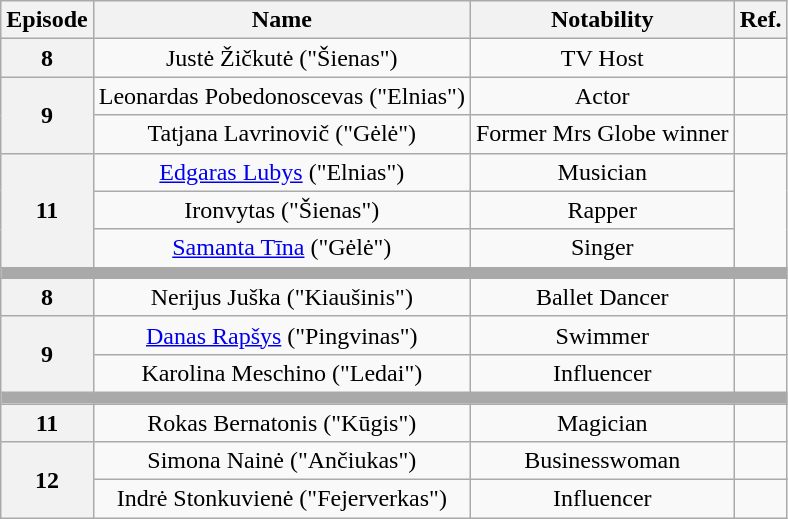<table class="wikitable" style="text-align:center; ">
<tr>
<th>Episode</th>
<th>Name</th>
<th>Notability</th>
<th>Ref.</th>
</tr>
<tr>
<th>8</th>
<td>Justė Žičkutė ("Šienas")</td>
<td>TV Host</td>
<td></td>
</tr>
<tr>
<th rowspan="2">9</th>
<td>Leonardas Pobedonoscevas ("Elnias")</td>
<td>Actor</td>
<td></td>
</tr>
<tr>
<td>Tatjana Lavrinovič ("Gėlė")</td>
<td>Former Mrs Globe winner</td>
<td></td>
</tr>
<tr>
<th rowspan="3">11</th>
<td><a href='#'>Edgaras Lubys</a> ("Elnias")</td>
<td>Musician</td>
<td rowspan="3"></td>
</tr>
<tr>
<td>Ironvytas ("Šienas")</td>
<td>Rapper</td>
</tr>
<tr>
<td><a href='#'>Samanta Tīna</a> ("Gėlė")</td>
<td>Singer</td>
</tr>
<tr>
<td colspan="5" style="background:darkgray"></td>
</tr>
<tr>
<th>8</th>
<td>Nerijus Juška ("Kiaušinis")</td>
<td>Ballet Dancer</td>
<td></td>
</tr>
<tr>
<th rowspan="2">9</th>
<td><a href='#'>Danas Rapšys</a> ("Pingvinas")</td>
<td>Swimmer</td>
<td></td>
</tr>
<tr>
<td>Karolina Meschino ("Ledai")</td>
<td>Influencer</td>
<td></td>
</tr>
<tr>
<td colspan="5" style="background:darkgray"></td>
</tr>
<tr>
<th>11</th>
<td>Rokas Bernatonis ("Kūgis")</td>
<td>Magician</td>
<td></td>
</tr>
<tr>
<th rowspan="2">12</th>
<td>Simona Nainė ("Ančiukas")</td>
<td>Businesswoman</td>
<td></td>
</tr>
<tr>
<td>Indrė Stonkuvienė ("Fejerverkas")</td>
<td>Influencer</td>
<td></td>
</tr>
</table>
